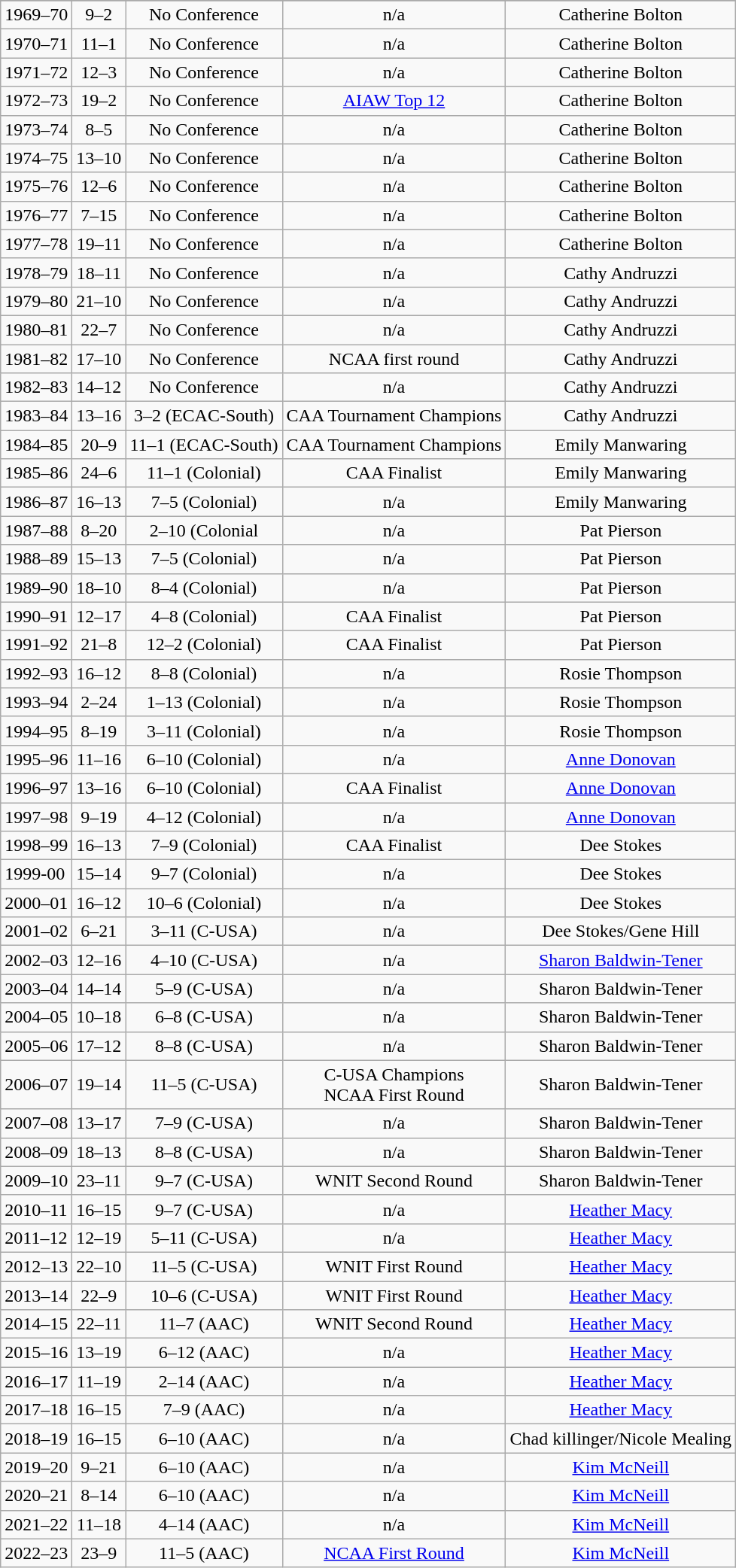<table class="wikitable" style="text-align:center">
<tr>
</tr>
<tr>
<td style="text-align:left">1969–70</td>
<td>9–2</td>
<td>No Conference</td>
<td>n/a</td>
<td>Catherine Bolton</td>
</tr>
<tr>
<td style="text-align:left">1970–71</td>
<td>11–1</td>
<td>No Conference</td>
<td>n/a</td>
<td>Catherine Bolton</td>
</tr>
<tr>
<td style="text-align:left">1971–72</td>
<td>12–3</td>
<td>No Conference</td>
<td>n/a</td>
<td>Catherine Bolton</td>
</tr>
<tr>
<td style="text-align:left">1972–73</td>
<td>19–2</td>
<td>No Conference</td>
<td><a href='#'>AIAW Top 12</a></td>
<td>Catherine Bolton</td>
</tr>
<tr>
<td style="text-align:left">1973–74</td>
<td>8–5</td>
<td>No Conference</td>
<td>n/a</td>
<td>Catherine Bolton</td>
</tr>
<tr>
<td style="text-align:left">1974–75</td>
<td>13–10</td>
<td>No Conference</td>
<td>n/a</td>
<td>Catherine Bolton</td>
</tr>
<tr>
<td style="text-align:left">1975–76</td>
<td>12–6</td>
<td>No Conference</td>
<td>n/a</td>
<td>Catherine Bolton</td>
</tr>
<tr>
<td style="text-align:left">1976–77</td>
<td>7–15</td>
<td>No Conference</td>
<td>n/a</td>
<td>Catherine Bolton</td>
</tr>
<tr>
<td style="text-align:left">1977–78</td>
<td>19–11</td>
<td>No Conference</td>
<td>n/a</td>
<td>Catherine Bolton</td>
</tr>
<tr>
<td style="text-align:left">1978–79</td>
<td>18–11</td>
<td>No Conference</td>
<td>n/a</td>
<td>Cathy Andruzzi</td>
</tr>
<tr>
<td style="text-align:left">1979–80</td>
<td>21–10</td>
<td>No Conference</td>
<td>n/a</td>
<td>Cathy Andruzzi</td>
</tr>
<tr>
<td style="text-align:left">1980–81</td>
<td>22–7</td>
<td>No Conference</td>
<td>n/a</td>
<td>Cathy Andruzzi</td>
</tr>
<tr>
<td style="text-align:left">1981–82</td>
<td>17–10</td>
<td>No Conference</td>
<td>NCAA first round</td>
<td>Cathy Andruzzi</td>
</tr>
<tr>
<td style="text-align:left">1982–83</td>
<td>14–12</td>
<td>No Conference</td>
<td>n/a</td>
<td>Cathy Andruzzi</td>
</tr>
<tr>
<td style="text-align:left">1983–84</td>
<td>13–16</td>
<td>3–2 (ECAC-South)</td>
<td>CAA Tournament Champions</td>
<td>Cathy Andruzzi</td>
</tr>
<tr>
<td style="text-align:left">1984–85</td>
<td>20–9</td>
<td>11–1 (ECAC-South)</td>
<td>CAA Tournament Champions</td>
<td>Emily Manwaring</td>
</tr>
<tr>
<td style="text-align:left">1985–86</td>
<td>24–6</td>
<td>11–1 (Colonial)</td>
<td>CAA Finalist</td>
<td>Emily Manwaring</td>
</tr>
<tr>
<td style="text-align:left">1986–87</td>
<td>16–13</td>
<td>7–5 (Colonial)</td>
<td>n/a</td>
<td>Emily Manwaring</td>
</tr>
<tr>
<td style="text-align:left">1987–88</td>
<td>8–20</td>
<td>2–10 (Colonial</td>
<td>n/a</td>
<td>Pat Pierson</td>
</tr>
<tr>
<td style="text-align:left">1988–89</td>
<td>15–13</td>
<td>7–5 (Colonial)</td>
<td>n/a</td>
<td>Pat Pierson</td>
</tr>
<tr>
<td style="text-align:left">1989–90</td>
<td>18–10</td>
<td>8–4 (Colonial)</td>
<td>n/a</td>
<td>Pat Pierson</td>
</tr>
<tr>
<td style="text-align:left">1990–91</td>
<td>12–17</td>
<td>4–8 (Colonial)</td>
<td>CAA Finalist</td>
<td>Pat Pierson</td>
</tr>
<tr>
<td style="text-align:left">1991–92</td>
<td>21–8</td>
<td>12–2 (Colonial)</td>
<td>CAA Finalist</td>
<td>Pat Pierson</td>
</tr>
<tr>
<td style="text-align:left">1992–93</td>
<td>16–12</td>
<td>8–8 (Colonial)</td>
<td>n/a</td>
<td>Rosie Thompson</td>
</tr>
<tr>
<td style="text-align:left">1993–94</td>
<td>2–24</td>
<td>1–13 (Colonial)</td>
<td>n/a</td>
<td>Rosie Thompson</td>
</tr>
<tr>
<td style="text-align:left">1994–95</td>
<td>8–19</td>
<td>3–11 (Colonial)</td>
<td>n/a</td>
<td>Rosie Thompson</td>
</tr>
<tr>
<td style="text-align:left">1995–96</td>
<td>11–16</td>
<td>6–10 (Colonial)</td>
<td>n/a</td>
<td><a href='#'>Anne Donovan</a></td>
</tr>
<tr>
<td style="text-align:left">1996–97</td>
<td>13–16</td>
<td>6–10 (Colonial)</td>
<td>CAA Finalist</td>
<td><a href='#'>Anne Donovan</a></td>
</tr>
<tr>
<td style="text-align:left">1997–98</td>
<td>9–19</td>
<td>4–12 (Colonial)</td>
<td>n/a</td>
<td><a href='#'>Anne Donovan</a></td>
</tr>
<tr>
<td style="text-align:left">1998–99</td>
<td>16–13</td>
<td>7–9 (Colonial)</td>
<td>CAA Finalist</td>
<td>Dee Stokes</td>
</tr>
<tr>
<td style="text-align:left">1999-00</td>
<td>15–14</td>
<td>9–7 (Colonial)</td>
<td>n/a</td>
<td>Dee Stokes</td>
</tr>
<tr>
<td style="text-align:left">2000–01</td>
<td>16–12</td>
<td>10–6 (Colonial)</td>
<td>n/a</td>
<td>Dee Stokes</td>
</tr>
<tr>
<td style="text-align:left">2001–02</td>
<td>6–21</td>
<td>3–11 (C-USA)</td>
<td>n/a</td>
<td>Dee Stokes/Gene Hill</td>
</tr>
<tr>
<td style="text-align:left">2002–03</td>
<td>12–16</td>
<td>4–10 (C-USA)</td>
<td>n/a</td>
<td><a href='#'>Sharon Baldwin-Tener</a></td>
</tr>
<tr>
<td style="text-align:left">2003–04</td>
<td>14–14</td>
<td>5–9 (C-USA)</td>
<td>n/a</td>
<td>Sharon Baldwin-Tener</td>
</tr>
<tr>
<td style="text-align:left">2004–05</td>
<td>10–18</td>
<td>6–8 (C-USA)</td>
<td>n/a</td>
<td>Sharon Baldwin-Tener</td>
</tr>
<tr>
<td style="text-align:left">2005–06</td>
<td>17–12</td>
<td>8–8 (C-USA)</td>
<td>n/a</td>
<td>Sharon Baldwin-Tener</td>
</tr>
<tr>
<td style="text-align:left">2006–07</td>
<td>19–14</td>
<td>11–5 (C-USA)</td>
<td>C-USA Champions<br>NCAA First Round</td>
<td>Sharon Baldwin-Tener</td>
</tr>
<tr>
<td style="text-align:left">2007–08</td>
<td>13–17</td>
<td>7–9 (C-USA)</td>
<td>n/a</td>
<td>Sharon Baldwin-Tener</td>
</tr>
<tr>
<td style="text-align:left">2008–09</td>
<td>18–13</td>
<td>8–8 (C-USA)</td>
<td>n/a</td>
<td>Sharon Baldwin-Tener</td>
</tr>
<tr>
<td style="text-align:left">2009–10</td>
<td>23–11</td>
<td>9–7 (C-USA)</td>
<td>WNIT Second Round</td>
<td>Sharon Baldwin-Tener</td>
</tr>
<tr>
<td style="text-align:left">2010–11</td>
<td>16–15</td>
<td>9–7 (C-USA)</td>
<td>n/a</td>
<td><a href='#'>Heather Macy</a></td>
</tr>
<tr>
<td style="text-align:left">2011–12</td>
<td>12–19</td>
<td>5–11 (C-USA)</td>
<td>n/a</td>
<td><a href='#'>Heather Macy</a></td>
</tr>
<tr>
<td style="text-align:left">2012–13</td>
<td>22–10</td>
<td>11–5 (C-USA)</td>
<td>WNIT First Round</td>
<td><a href='#'>Heather Macy</a></td>
</tr>
<tr>
<td style="text-align:left">2013–14</td>
<td>22–9</td>
<td>10–6 (C-USA)</td>
<td>WNIT First Round</td>
<td><a href='#'>Heather Macy</a></td>
</tr>
<tr>
<td style="text-align:left">2014–15</td>
<td>22–11</td>
<td>11–7 (AAC)</td>
<td>WNIT Second Round</td>
<td><a href='#'>Heather Macy</a></td>
</tr>
<tr>
<td style="text-align:left">2015–16</td>
<td>13–19</td>
<td>6–12 (AAC)</td>
<td>n/a</td>
<td><a href='#'>Heather Macy</a></td>
</tr>
<tr>
<td>2016–17</td>
<td>11–19</td>
<td>2–14 (AAC)</td>
<td>n/a</td>
<td><a href='#'>Heather Macy</a></td>
</tr>
<tr>
<td>2017–18</td>
<td>16–15</td>
<td>7–9 (AAC)</td>
<td>n/a</td>
<td><a href='#'>Heather Macy</a></td>
</tr>
<tr>
<td>2018–19</td>
<td>16–15</td>
<td>6–10 (AAC)</td>
<td>n/a</td>
<td>Chad killinger/Nicole Mealing</td>
</tr>
<tr>
<td>2019–20</td>
<td>9–21</td>
<td>6–10 (AAC)</td>
<td>n/a</td>
<td><a href='#'>Kim McNeill</a></td>
</tr>
<tr>
<td>2020–21</td>
<td>8–14</td>
<td>6–10 (AAC)</td>
<td>n/a</td>
<td><a href='#'>Kim McNeill</a></td>
</tr>
<tr>
<td>2021–22</td>
<td>11–18</td>
<td>4–14 (AAC)</td>
<td>n/a</td>
<td><a href='#'>Kim McNeill</a></td>
</tr>
<tr>
<td>2022–23</td>
<td>23–9</td>
<td>11–5 (AAC)</td>
<td><a href='#'>NCAA First Round</a></td>
<td><a href='#'>Kim McNeill</a></td>
</tr>
</table>
